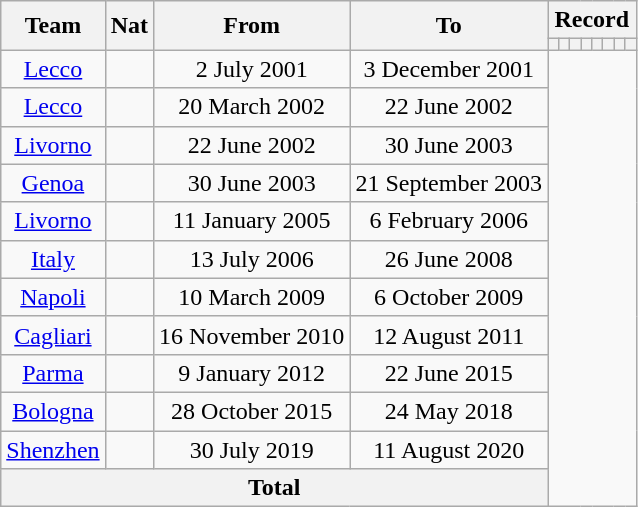<table class="wikitable" style="text-align:center">
<tr>
<th rowspan="2">Team</th>
<th rowspan="2">Nat</th>
<th rowspan="2">From</th>
<th rowspan="2">To</th>
<th colspan="8">Record</th>
</tr>
<tr>
<th></th>
<th></th>
<th></th>
<th></th>
<th></th>
<th></th>
<th></th>
<th></th>
</tr>
<tr>
<td><a href='#'>Lecco</a></td>
<td></td>
<td>2 July 2001</td>
<td>3 December 2001<br></td>
</tr>
<tr>
<td><a href='#'>Lecco</a></td>
<td></td>
<td>20 March 2002</td>
<td>22 June 2002<br></td>
</tr>
<tr>
<td><a href='#'>Livorno</a></td>
<td></td>
<td>22 June 2002</td>
<td>30 June 2003<br></td>
</tr>
<tr>
<td><a href='#'>Genoa</a></td>
<td></td>
<td>30 June 2003</td>
<td>21 September 2003<br></td>
</tr>
<tr>
<td><a href='#'>Livorno</a></td>
<td></td>
<td>11 January 2005</td>
<td>6 February 2006<br></td>
</tr>
<tr>
<td><a href='#'>Italy</a></td>
<td></td>
<td>13 July 2006</td>
<td>26 June 2008<br></td>
</tr>
<tr>
<td><a href='#'>Napoli</a></td>
<td></td>
<td>10 March 2009</td>
<td>6 October 2009<br></td>
</tr>
<tr>
<td><a href='#'>Cagliari</a></td>
<td></td>
<td>16 November 2010</td>
<td>12 August 2011<br></td>
</tr>
<tr>
<td><a href='#'>Parma</a></td>
<td></td>
<td>9 January 2012</td>
<td>22 June 2015<br></td>
</tr>
<tr>
<td><a href='#'>Bologna</a></td>
<td></td>
<td>28 October 2015</td>
<td>24 May 2018<br></td>
</tr>
<tr>
<td><a href='#'>Shenzhen</a></td>
<td></td>
<td>30 July 2019</td>
<td>11 August 2020<br></td>
</tr>
<tr>
<th colspan="4">Total<br></th>
</tr>
</table>
